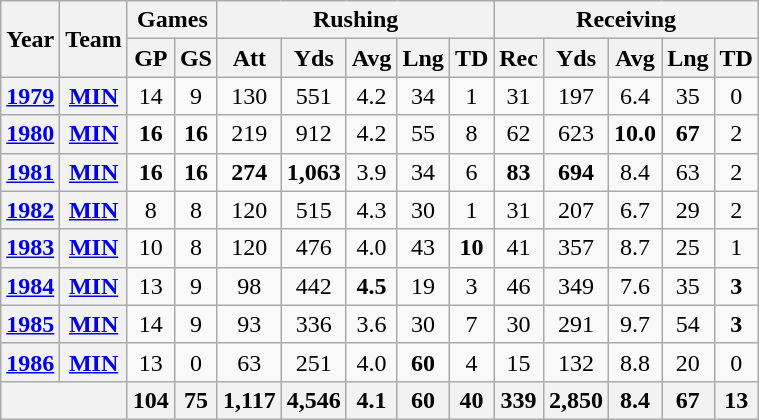<table class="wikitable" style="text-align:center;">
<tr>
<th rowspan="2">Year</th>
<th rowspan="2">Team</th>
<th colspan="2">Games</th>
<th colspan="5">Rushing</th>
<th colspan="5">Receiving</th>
</tr>
<tr>
<th>GP</th>
<th>GS</th>
<th>Att</th>
<th>Yds</th>
<th>Avg</th>
<th>Lng</th>
<th>TD</th>
<th>Rec</th>
<th>Yds</th>
<th>Avg</th>
<th>Lng</th>
<th>TD</th>
</tr>
<tr>
<th><a href='#'>1979</a></th>
<th><a href='#'>MIN</a></th>
<td>14</td>
<td>9</td>
<td>130</td>
<td>551</td>
<td>4.2</td>
<td>34</td>
<td>1</td>
<td>31</td>
<td>197</td>
<td>6.4</td>
<td>35</td>
<td>0</td>
</tr>
<tr>
<th><a href='#'>1980</a></th>
<th><a href='#'>MIN</a></th>
<td><strong>16</strong></td>
<td><strong>16</strong></td>
<td>219</td>
<td>912</td>
<td>4.2</td>
<td>55</td>
<td>8</td>
<td>62</td>
<td>623</td>
<td><strong>10.0</strong></td>
<td><strong>67</strong></td>
<td>2</td>
</tr>
<tr>
<th><a href='#'>1981</a></th>
<th><a href='#'>MIN</a></th>
<td><strong>16</strong></td>
<td><strong>16</strong></td>
<td><strong>274</strong></td>
<td><strong>1,063</strong></td>
<td>3.9</td>
<td>34</td>
<td>6</td>
<td><strong>83</strong></td>
<td><strong>694</strong></td>
<td>8.4</td>
<td>63</td>
<td>2</td>
</tr>
<tr>
<th><a href='#'>1982</a></th>
<th><a href='#'>MIN</a></th>
<td>8</td>
<td>8</td>
<td>120</td>
<td>515</td>
<td>4.3</td>
<td>30</td>
<td>1</td>
<td>31</td>
<td>207</td>
<td>6.7</td>
<td>29</td>
<td>2</td>
</tr>
<tr>
<th><a href='#'>1983</a></th>
<th><a href='#'>MIN</a></th>
<td>10</td>
<td>8</td>
<td>120</td>
<td>476</td>
<td>4.0</td>
<td>43</td>
<td><strong>10</strong></td>
<td>41</td>
<td>357</td>
<td>8.7</td>
<td>25</td>
<td>1</td>
</tr>
<tr>
<th><a href='#'>1984</a></th>
<th><a href='#'>MIN</a></th>
<td>13</td>
<td>9</td>
<td>98</td>
<td>442</td>
<td><strong>4.5</strong></td>
<td>19</td>
<td>3</td>
<td>46</td>
<td>349</td>
<td>7.6</td>
<td>35</td>
<td><strong>3</strong></td>
</tr>
<tr>
<th><a href='#'>1985</a></th>
<th><a href='#'>MIN</a></th>
<td>14</td>
<td>9</td>
<td>93</td>
<td>336</td>
<td>3.6</td>
<td>30</td>
<td>7</td>
<td>30</td>
<td>291</td>
<td>9.7</td>
<td>54</td>
<td><strong>3</strong></td>
</tr>
<tr>
<th><a href='#'>1986</a></th>
<th><a href='#'>MIN</a></th>
<td>13</td>
<td>0</td>
<td>63</td>
<td>251</td>
<td>4.0</td>
<td><strong>60</strong></td>
<td>4</td>
<td>15</td>
<td>132</td>
<td>8.8</td>
<td>20</td>
<td>0</td>
</tr>
<tr>
<th colspan="2"></th>
<th>104</th>
<th>75</th>
<th>1,117</th>
<th>4,546</th>
<th>4.1</th>
<th>60</th>
<th>40</th>
<th>339</th>
<th>2,850</th>
<th>8.4</th>
<th>67</th>
<th>13</th>
</tr>
</table>
